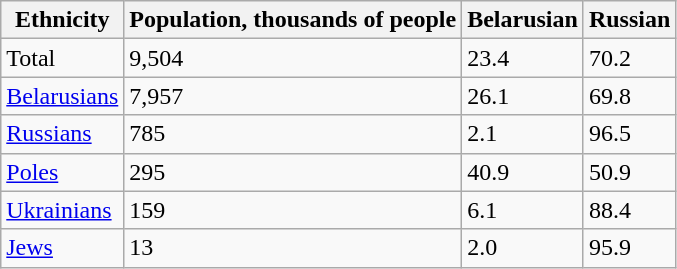<table class="wikitable">
<tr>
<th>Ethnicity</th>
<th>Population, thousands of people</th>
<th>Belarusian</th>
<th>Russian</th>
</tr>
<tr>
<td>Total</td>
<td>9,504</td>
<td>23.4</td>
<td>70.2</td>
</tr>
<tr>
<td><a href='#'>Belarusians</a></td>
<td>7,957</td>
<td>26.1</td>
<td>69.8</td>
</tr>
<tr>
<td><a href='#'>Russians</a></td>
<td>785</td>
<td>2.1</td>
<td>96.5</td>
</tr>
<tr>
<td><a href='#'>Poles</a></td>
<td>295</td>
<td>40.9</td>
<td>50.9</td>
</tr>
<tr>
<td><a href='#'>Ukrainians</a></td>
<td>159</td>
<td>6.1</td>
<td>88.4</td>
</tr>
<tr>
<td><a href='#'>Jews</a></td>
<td>13</td>
<td>2.0</td>
<td>95.9</td>
</tr>
</table>
